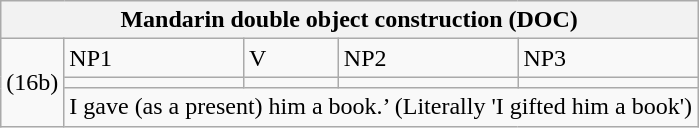<table class="wikitable">
<tr>
<th colspan="6">Mandarin double object construction (DOC)</th>
</tr>
<tr>
<td rowspan="4">(16b)</td>
<td>NP1</td>
<td>V</td>
<td>NP2</td>
<td>NP3</td>
</tr>
<tr>
<td></td>
<td></td>
<td></td>
<td></td>
</tr>
<tr>
<td colspan="5">I gave (as a present) him a book.’ (Literally 'I gifted him a book')</td>
</tr>
</table>
